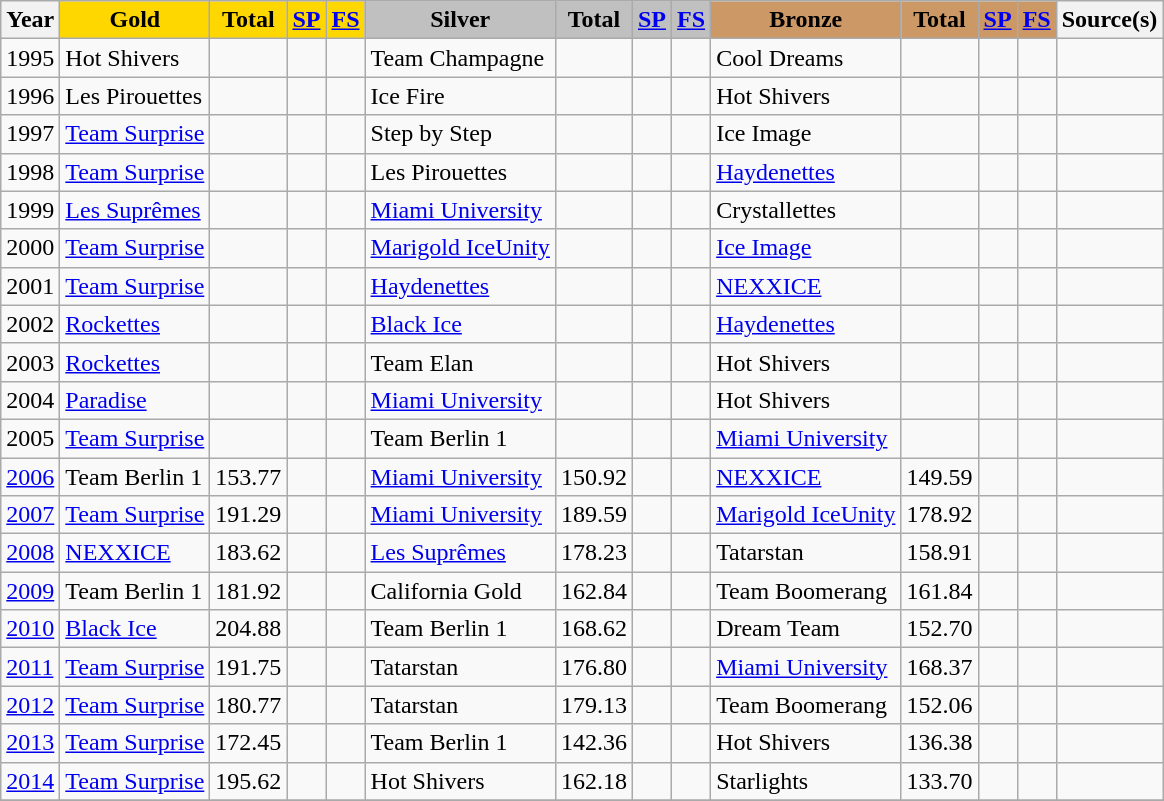<table class="wikitable">
<tr>
<th>Year</th>
<td align="center" bgcolor="gold"><strong>Gold</strong></td>
<td align="center" bgcolor="gold"><strong>Total</strong></td>
<td align="center" bgcolor="gold"><strong><a href='#'>SP</a></strong></td>
<td align="center" bgcolor="gold"><strong><a href='#'>FS</a></strong></td>
<td align="center" bgcolor="silver"><strong>Silver</strong></td>
<td align="center" bgcolor="silver"><strong>Total</strong></td>
<td align="center" bgcolor="silver"><strong><a href='#'>SP</a></strong></td>
<td align="center" bgcolor="silver"><strong><a href='#'>FS</a></strong></td>
<td align="center" bgcolor="cc9966"><strong>Bronze</strong></td>
<td align="center" bgcolor="cc9966"><strong>Total</strong></td>
<td align="center" bgcolor="cc9966"><strong><a href='#'>SP</a></strong></td>
<td align="center" bgcolor="cc9966"><strong><a href='#'>FS</a></strong></td>
<th>Source(s)</th>
</tr>
<tr>
<td>1995</td>
<td> Hot Shivers</td>
<td align="center"></td>
<td align="center"></td>
<td align="center"></td>
<td> Team Champagne</td>
<td align="center"></td>
<td align="center"></td>
<td align="center"></td>
<td> Cool Dreams</td>
<td align="center"></td>
<td align="center"></td>
<td align="center"></td>
<td align="center"></td>
</tr>
<tr>
<td>1996</td>
<td> Les Pirouettes</td>
<td align="center"></td>
<td align="center"></td>
<td align="center"></td>
<td> Ice Fire</td>
<td align="center"></td>
<td align="center"></td>
<td align="center"></td>
<td> Hot Shivers</td>
<td align="center"></td>
<td align="center"></td>
<td align="center"></td>
<td align="center"></td>
</tr>
<tr>
<td>1997</td>
<td> <a href='#'>Team Surprise</a></td>
<td align="center"></td>
<td align="center"></td>
<td align="center"></td>
<td> Step by Step</td>
<td align="center"></td>
<td align="center"></td>
<td align="center"></td>
<td> Ice Image</td>
<td align="center"></td>
<td align="center"></td>
<td align="center"></td>
<td align="center"></td>
</tr>
<tr>
<td>1998</td>
<td> <a href='#'>Team Surprise</a></td>
<td align="center"></td>
<td align="center"></td>
<td align="center"></td>
<td> Les Pirouettes</td>
<td align="center"></td>
<td align="center"></td>
<td align="center"></td>
<td> <a href='#'>Haydenettes</a></td>
<td align="center"></td>
<td align="center"></td>
<td align="center"></td>
<td align="center"></td>
</tr>
<tr>
<td>1999</td>
<td> <a href='#'>Les Suprêmes</a></td>
<td align="center"></td>
<td align="center"></td>
<td align="center"></td>
<td> <a href='#'>Miami University</a></td>
<td align="center"></td>
<td align="center"></td>
<td align="center"></td>
<td> Crystallettes</td>
<td align="center"></td>
<td align="center"></td>
<td align="center"></td>
<td align="center"></td>
</tr>
<tr>
<td>2000</td>
<td> <a href='#'>Team Surprise</a></td>
<td align="center"></td>
<td align="center"></td>
<td align="center"></td>
<td> <a href='#'>Marigold IceUnity</a></td>
<td align="center"></td>
<td align="center"></td>
<td align="center"></td>
<td> <a href='#'>Ice Image</a><br></td>
<td align="center"></td>
<td align="center"></td>
<td align="center"></td>
<td align="center"></td>
</tr>
<tr>
<td>2001</td>
<td> <a href='#'>Team Surprise</a></td>
<td align="center"></td>
<td align="center"></td>
<td align="center"></td>
<td> <a href='#'>Haydenettes</a></td>
<td align="center"></td>
<td align="center"></td>
<td align="center"></td>
<td> <a href='#'>NEXXICE</a></td>
<td align="center"></td>
<td align="center"></td>
<td align="center"></td>
<td align="center"></td>
</tr>
<tr>
<td>2002</td>
<td> <a href='#'>Rockettes</a></td>
<td align="center"></td>
<td align="center"></td>
<td align="center"></td>
<td> <a href='#'>Black Ice</a></td>
<td align="center"></td>
<td align="center"></td>
<td align="center"></td>
<td> <a href='#'>Haydenettes</a></td>
<td align="center"></td>
<td align="center"></td>
<td align="center"></td>
<td align="center"></td>
</tr>
<tr>
<td>2003</td>
<td> <a href='#'>Rockettes</a></td>
<td align="center"></td>
<td align="center"></td>
<td align="center"></td>
<td> Team Elan</td>
<td align="center"></td>
<td align="center"></td>
<td align="center"></td>
<td> Hot Shivers</td>
<td align="center"></td>
<td align="center"></td>
<td align="center"></td>
<td align="center"></td>
</tr>
<tr>
<td>2004</td>
<td> <a href='#'>Paradise</a></td>
<td align="center"></td>
<td align="center"></td>
<td align="center"></td>
<td> <a href='#'>Miami University</a></td>
<td align="center"></td>
<td align="center"></td>
<td align="center"></td>
<td> Hot Shivers</td>
<td align="center"></td>
<td align="center"></td>
<td align="center"></td>
<td align="center"></td>
</tr>
<tr>
<td>2005</td>
<td> <a href='#'>Team Surprise</a></td>
<td align="center"></td>
<td align="center"></td>
<td align="center"></td>
<td> Team Berlin 1</td>
<td align="center"></td>
<td align="center"></td>
<td align="center"></td>
<td> <a href='#'>Miami University</a></td>
<td align="center"></td>
<td align="center"></td>
<td align="center"></td>
<td align="center"></td>
</tr>
<tr>
<td><a href='#'>2006</a></td>
<td> Team Berlin 1</td>
<td align="center">153.77</td>
<td align="center"></td>
<td align="center"></td>
<td> <a href='#'>Miami University</a></td>
<td align="center">150.92</td>
<td align="center"></td>
<td align="center"></td>
<td> <a href='#'>NEXXICE</a></td>
<td align="center">149.59</td>
<td align="center"></td>
<td align="center"></td>
<td align="center"></td>
</tr>
<tr>
<td><a href='#'>2007</a></td>
<td> <a href='#'>Team Surprise</a></td>
<td align="center">191.29</td>
<td align="center"></td>
<td align="center"></td>
<td> <a href='#'>Miami University</a></td>
<td align="center">189.59</td>
<td align="center"></td>
<td align="center"></td>
<td> <a href='#'>Marigold IceUnity</a></td>
<td align="center">178.92</td>
<td align="center"></td>
<td align="center"></td>
<td align="center"></td>
</tr>
<tr>
<td><a href='#'>2008</a></td>
<td> <a href='#'>NEXXICE</a></td>
<td align="center">183.62</td>
<td align="center"></td>
<td align="center"></td>
<td> <a href='#'>Les Suprêmes</a></td>
<td align="center">178.23</td>
<td align="center"></td>
<td align="center"></td>
<td> Tatarstan</td>
<td align="center">158.91</td>
<td align="center"></td>
<td align="center"></td>
<td align="center"></td>
</tr>
<tr>
<td><a href='#'>2009</a></td>
<td> Team Berlin 1</td>
<td align="center">181.92</td>
<td align="center"></td>
<td align="center"></td>
<td> California Gold</td>
<td align="center">162.84</td>
<td align="center"></td>
<td align="center"></td>
<td> Team Boomerang</td>
<td align="center">161.84</td>
<td align="center"></td>
<td align="center"></td>
<td align="center"></td>
</tr>
<tr>
<td><a href='#'>2010</a></td>
<td> <a href='#'>Black Ice</a></td>
<td align="center">204.88</td>
<td align="center"></td>
<td align="center"></td>
<td> Team Berlin 1</td>
<td align="center">168.62</td>
<td align="center"></td>
<td align="center"></td>
<td> Dream Team</td>
<td align="center">152.70</td>
<td align="center"></td>
<td align="center"></td>
<td align="center"></td>
</tr>
<tr>
<td><a href='#'>2011</a></td>
<td> <a href='#'>Team Surprise</a></td>
<td align="center">191.75</td>
<td align="center"></td>
<td align="center"></td>
<td> Tatarstan</td>
<td align="center">176.80</td>
<td align="center"></td>
<td align="center"></td>
<td> <a href='#'>Miami University</a></td>
<td align="center">168.37</td>
<td align="center"></td>
<td align="center"></td>
<td align="center"></td>
</tr>
<tr>
<td><a href='#'>2012</a></td>
<td> <a href='#'>Team Surprise</a></td>
<td align="center">180.77</td>
<td align="center"></td>
<td align="center"></td>
<td> Tatarstan</td>
<td align="center">179.13</td>
<td align="center"></td>
<td align="center"></td>
<td> Team Boomerang</td>
<td align="center">152.06</td>
<td align="center"></td>
<td align="center"></td>
<td align="center"></td>
</tr>
<tr>
<td><a href='#'>2013</a></td>
<td> <a href='#'>Team Surprise</a></td>
<td align="center">172.45</td>
<td align="center"></td>
<td align="center"></td>
<td> Team Berlin 1</td>
<td align="center">142.36</td>
<td align="center"></td>
<td align="center"></td>
<td> Hot Shivers</td>
<td align="center">136.38</td>
<td align="center"></td>
<td align="center"></td>
<td align="center"></td>
</tr>
<tr>
<td><a href='#'>2014</a></td>
<td> <a href='#'>Team Surprise</a></td>
<td align="center">195.62</td>
<td align="center"></td>
<td align="center"></td>
<td> Hot Shivers</td>
<td align="center">162.18</td>
<td align="center"></td>
<td align="center"></td>
<td> Starlights</td>
<td align="center">133.70</td>
<td align="center"></td>
<td align="center"></td>
<td align="center"></td>
</tr>
<tr>
</tr>
</table>
